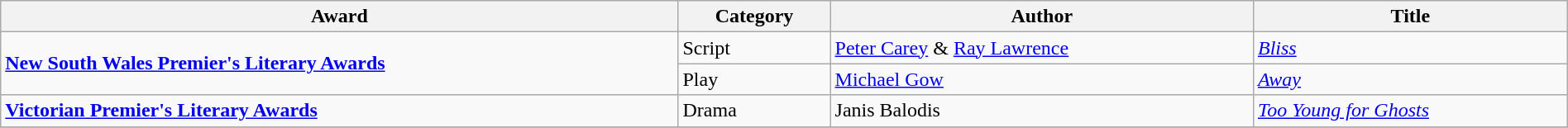<table class="wikitable" width=100%>
<tr>
<th>Award</th>
<th>Category</th>
<th>Author</th>
<th>Title</th>
</tr>
<tr>
<td rowspan=2><strong><a href='#'>New South Wales Premier's Literary Awards</a></strong></td>
<td>Script</td>
<td><a href='#'>Peter Carey</a> & <a href='#'>Ray Lawrence</a></td>
<td><em><a href='#'>Bliss</a></em></td>
</tr>
<tr>
<td>Play</td>
<td><a href='#'>Michael Gow</a></td>
<td><em><a href='#'>Away</a></em></td>
</tr>
<tr>
<td><strong><a href='#'>Victorian Premier's Literary Awards</a></strong></td>
<td>Drama</td>
<td>Janis Balodis</td>
<td><em><a href='#'>Too Young for Ghosts</a></em></td>
</tr>
<tr>
</tr>
</table>
